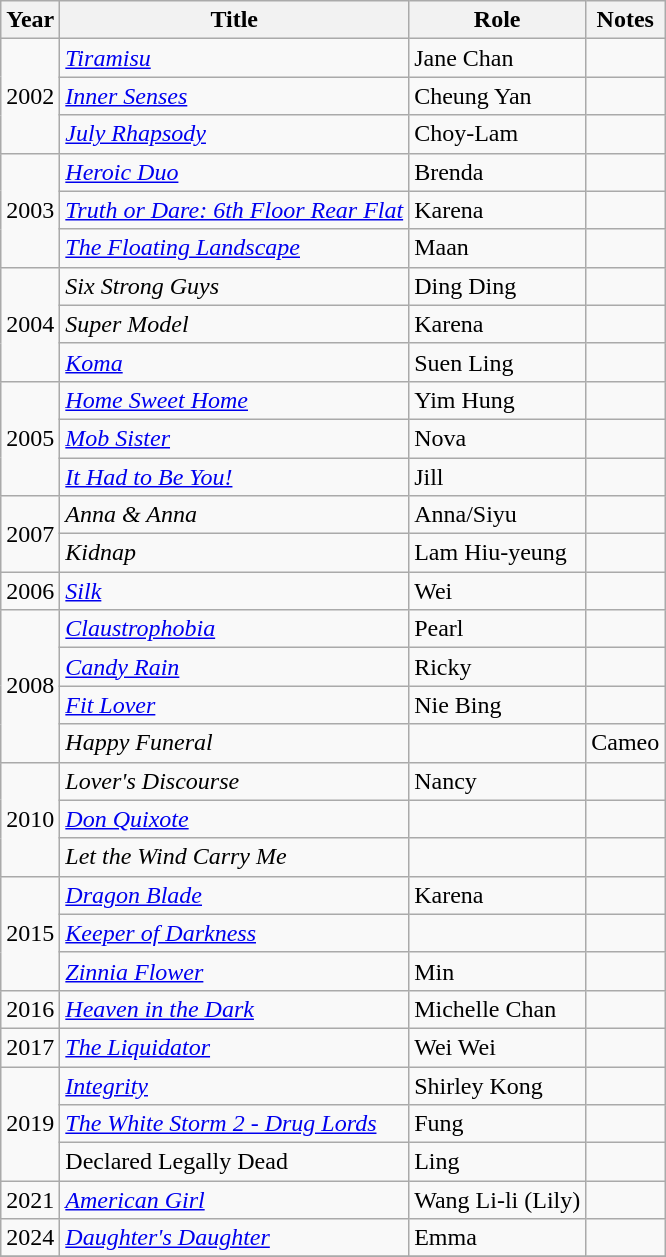<table class="wikitable sortable">
<tr>
<th>Year</th>
<th>Title</th>
<th>Role</th>
<th class="unsortable">Notes</th>
</tr>
<tr>
<td rowspan="3">2002</td>
<td><em><a href='#'>Tiramisu</a></em></td>
<td>Jane Chan</td>
<td></td>
</tr>
<tr>
<td><em><a href='#'>Inner Senses</a></em></td>
<td>Cheung Yan</td>
<td></td>
</tr>
<tr>
<td><em><a href='#'>July Rhapsody</a></em></td>
<td>Choy-Lam</td>
<td></td>
</tr>
<tr>
<td rowspan="3">2003</td>
<td><em><a href='#'>Heroic Duo</a></em></td>
<td>Brenda</td>
<td></td>
</tr>
<tr>
<td><em><a href='#'>Truth or Dare: 6th Floor Rear Flat</a></em></td>
<td>Karena</td>
<td></td>
</tr>
<tr>
<td><em><a href='#'>The Floating Landscape</a></em></td>
<td>Maan</td>
<td></td>
</tr>
<tr>
<td rowspan="3">2004</td>
<td><em>Six Strong Guys</em></td>
<td>Ding Ding</td>
<td></td>
</tr>
<tr>
<td><em>Super Model</em></td>
<td>Karena</td>
<td></td>
</tr>
<tr>
<td><em><a href='#'>Koma</a></em></td>
<td>Suen Ling</td>
<td></td>
</tr>
<tr>
<td rowspan="3">2005</td>
<td><em><a href='#'>Home Sweet Home</a></em></td>
<td>Yim Hung</td>
<td></td>
</tr>
<tr>
<td><em><a href='#'>Mob Sister</a></em></td>
<td>Nova</td>
<td></td>
</tr>
<tr>
<td><em><a href='#'>It Had to Be You!</a></em></td>
<td>Jill</td>
<td></td>
</tr>
<tr>
<td rowspan="2">2007</td>
<td><em>Anna & Anna</em></td>
<td>Anna/Siyu</td>
<td></td>
</tr>
<tr>
<td><em>Kidnap</em></td>
<td>Lam Hiu-yeung</td>
<td></td>
</tr>
<tr>
<td>2006</td>
<td><em><a href='#'>Silk</a></em></td>
<td>Wei</td>
<td></td>
</tr>
<tr>
<td rowspan="4">2008</td>
<td><em><a href='#'>Claustrophobia</a></em></td>
<td>Pearl</td>
<td></td>
</tr>
<tr>
<td><em><a href='#'>Candy Rain</a></em></td>
<td>Ricky</td>
<td></td>
</tr>
<tr>
<td><em><a href='#'>Fit Lover</a></em></td>
<td>Nie Bing</td>
<td></td>
</tr>
<tr>
<td><em>Happy Funeral</em></td>
<td></td>
<td>Cameo</td>
</tr>
<tr>
<td rowspan="3">2010</td>
<td><em>Lover's Discourse</em></td>
<td>Nancy</td>
<td></td>
</tr>
<tr>
<td><em><a href='#'>Don Quixote</a></em></td>
<td></td>
<td></td>
</tr>
<tr>
<td><em> 	Let the Wind Carry Me</em></td>
<td></td>
<td></td>
</tr>
<tr>
<td rowspan="3">2015</td>
<td><em><a href='#'>Dragon Blade</a></em></td>
<td>Karena</td>
<td></td>
</tr>
<tr>
<td><em><a href='#'>Keeper of Darkness</a></em></td>
<td></td>
<td></td>
</tr>
<tr>
<td><em><a href='#'>Zinnia Flower</a></em></td>
<td>Min</td>
<td></td>
</tr>
<tr>
<td>2016</td>
<td><em><a href='#'>Heaven in the Dark</a></em></td>
<td>Michelle Chan</td>
<td></td>
</tr>
<tr>
<td>2017</td>
<td><em><a href='#'>The Liquidator</a></em></td>
<td>Wei Wei</td>
<td></td>
</tr>
<tr>
<td rowspan="3">2019</td>
<td><em><a href='#'>Integrity</a></em></td>
<td>Shirley Kong</td>
<td></td>
</tr>
<tr>
<td><em><a href='#'>The White Storm 2 - Drug Lords</a></em></td>
<td>Fung</td>
<td></td>
</tr>
<tr>
<td>Declared Legally Dead</td>
<td>Ling</td>
<td></td>
</tr>
<tr>
<td>2021</td>
<td><em><a href='#'>American Girl</a></em></td>
<td>Wang Li-li (Lily)</td>
<td></td>
</tr>
<tr>
<td>2024</td>
<td><em><a href='#'>Daughter's Daughter</a></em></td>
<td>Emma</td>
<td></td>
</tr>
<tr>
</tr>
</table>
